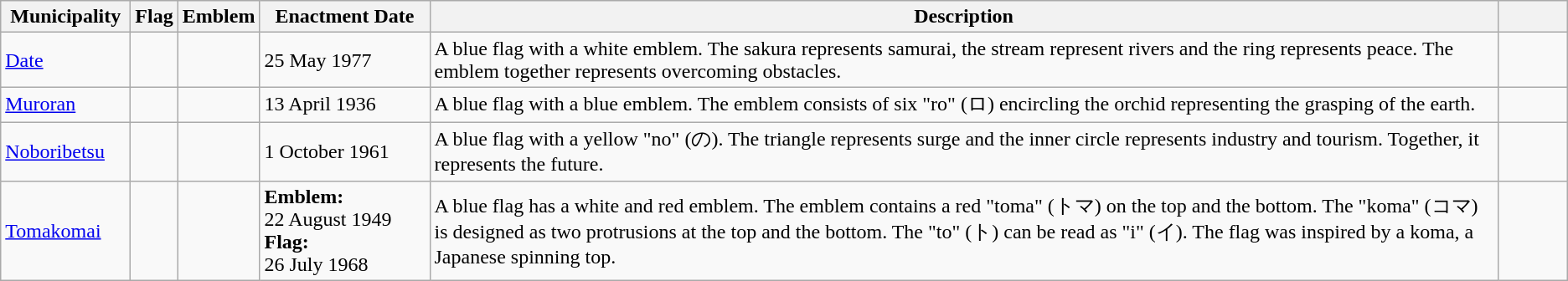<table class="wikitable">
<tr>
<th style="width:12ch;">Municipality</th>
<th>Flag</th>
<th>Emblem</th>
<th style="width:16ch;">Enactment Date</th>
<th>Description</th>
<th style="width:6ch;"></th>
</tr>
<tr>
<td><a href='#'>Date</a></td>
<td></td>
<td></td>
<td>25 May 1977</td>
<td>A blue flag with a white emblem. The sakura represents samurai, the stream represent rivers and the ring represents peace. The emblem together represents overcoming obstacles.</td>
<td></td>
</tr>
<tr>
<td><a href='#'>Muroran</a></td>
<td></td>
<td></td>
<td>13 April 1936</td>
<td>A blue flag with a blue emblem. The emblem consists of six "ro" (ロ) encircling the orchid representing the grasping of the earth.</td>
<td></td>
</tr>
<tr>
<td><a href='#'>Noboribetsu</a></td>
<td></td>
<td></td>
<td>1 October 1961</td>
<td>A blue flag with a yellow "no" (の). The triangle represents surge and the inner circle represents industry and tourism. Together, it represents the future.</td>
<td></td>
</tr>
<tr>
<td><a href='#'>Tomakomai</a></td>
<td></td>
<td></td>
<td><strong>Emblem:</strong><br>22 August 1949<br><strong>Flag:</strong><br>26 July 1968</td>
<td>A blue flag has a white and red emblem. The emblem contains a red "toma" (トマ) on the top and the bottom. The "koma" (コマ) is designed as two protrusions at the top and the bottom. The "to" (ト) can be read as "i" (イ). The flag was inspired by a koma, a Japanese spinning top.</td>
<td></td>
</tr>
</table>
